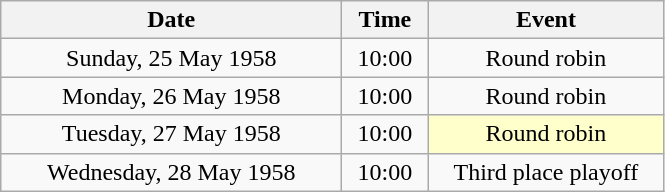<table class = "wikitable" style="text-align:center;">
<tr>
<th width=220>Date</th>
<th width=50>Time</th>
<th width=150>Event</th>
</tr>
<tr>
<td>Sunday, 25 May 1958</td>
<td>10:00</td>
<td>Round robin</td>
</tr>
<tr>
<td>Monday, 26 May 1958</td>
<td>10:00</td>
<td>Round robin</td>
</tr>
<tr>
<td>Tuesday, 27 May 1958</td>
<td>10:00</td>
<td bgcolor=ffffcc>Round robin</td>
</tr>
<tr>
<td>Wednesday, 28 May 1958</td>
<td>10:00</td>
<td>Third place playoff</td>
</tr>
</table>
